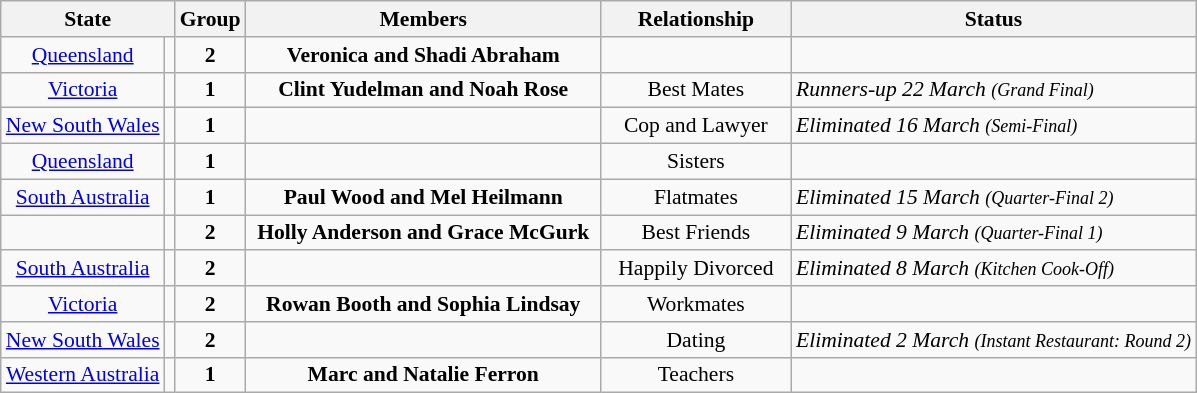<table class="wikitable sortable" align="center" style="text-align:center; font-size:90%">
<tr>
<th colspan="2">State</th>
<th data-sort-type="number">Group</th>
<th width="230px">Members</th>
<th width="120px">Relationship</th>
<th>Status</th>
</tr>
<tr>
<td><a href='#'>Queensland</a></td>
<td></td>
<td><strong> 2</strong></td>
<td><strong>Veronica and Shadi Abraham</strong></td>
<td></td>
<td style="text-align:left;"></td>
</tr>
<tr>
<td><a href='#'>Victoria</a></td>
<td></td>
<td><strong> 1</strong></td>
<td><strong>Clint Yudelman and Noah Rose</strong></td>
<td>Best Mates</td>
<td style="text-align:left;"><em>Runners-up 22 March</em> <small><em>(Grand Final)</em></small></td>
</tr>
<tr>
<td><a href='#'>New South Wales</a></td>
<td></td>
<td><strong> 1</strong></td>
<td></td>
<td>Cop and Lawyer</td>
<td style="text-align:left;"><em>Eliminated 16 March</em> <small><em>(Semi-Final)</em></small></td>
</tr>
<tr>
<td><a href='#'>Queensland</a></td>
<td></td>
<td><strong> 1</strong></td>
<td></td>
<td>Sisters</td>
<td style="text-align:left;"></td>
</tr>
<tr>
<td><a href='#'>South Australia</a></td>
<td></td>
<td><strong> 1</strong></td>
<td><strong>Paul Wood and Mel Heilmann</strong></td>
<td>Flatmates</td>
<td style="text-align:left;"><em>Eliminated 15 March</em> <small><em>(Quarter-Final 2)</em></small></td>
</tr>
<tr>
<td></td>
<td></td>
<td><strong> 2</strong></td>
<td><strong>Holly Anderson and Grace McGurk</strong></td>
<td>Best Friends</td>
<td style="text-align:left;"><em>Eliminated 9 March</em> <small><em>(Quarter-Final 1)</em></small></td>
</tr>
<tr>
<td><a href='#'>South Australia</a></td>
<td></td>
<td><strong> 2</strong></td>
<td></td>
<td>Happily Divorced</td>
<td style="text-align:left;"><em>Eliminated 8 March</em> <small><em>(Kitchen Cook-Off)</em></small></td>
</tr>
<tr>
<td><a href='#'>Victoria</a></td>
<td></td>
<td><strong> 2</strong></td>
<td><strong>Rowan Booth and Sophia Lindsay</strong></td>
<td>Workmates</td>
<td style="text-align:left;"></td>
</tr>
<tr>
<td><a href='#'>New South Wales</a></td>
<td></td>
<td><strong> 2</strong></td>
<td></td>
<td>Dating</td>
<td style="text-align:left;"><em>Eliminated 2 March</em> <small><em>(Instant Restaurant: Round 2)</em></small></td>
</tr>
<tr>
<td><a href='#'>Western Australia</a></td>
<td></td>
<td><strong> 1</strong></td>
<td><strong>Marc and Natalie Ferron</strong></td>
<td>Teachers</td>
<td style="text-align:left;"></td>
</tr>
</table>
